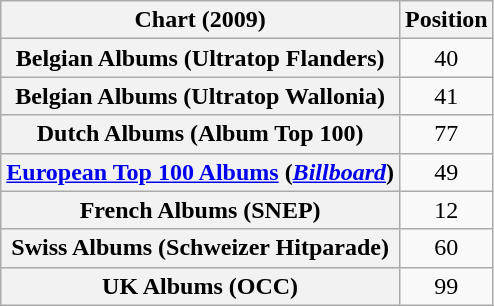<table class="wikitable sortable plainrowheaders" style="text-align:center">
<tr>
<th>Chart (2009)</th>
<th>Position</th>
</tr>
<tr>
<th scope="row">Belgian Albums (Ultratop Flanders)</th>
<td>40</td>
</tr>
<tr>
<th scope="row">Belgian Albums (Ultratop Wallonia)</th>
<td>41</td>
</tr>
<tr>
<th scope="row">Dutch Albums (Album Top 100)</th>
<td>77</td>
</tr>
<tr>
<th scope="row"><a href='#'>European Top 100 Albums</a> (<em><a href='#'>Billboard</a></em>)</th>
<td>49</td>
</tr>
<tr>
<th scope="row">French Albums (SNEP)</th>
<td>12</td>
</tr>
<tr>
<th scope="row">Swiss Albums (Schweizer Hitparade)</th>
<td>60</td>
</tr>
<tr>
<th scope="row">UK Albums (OCC)</th>
<td>99</td>
</tr>
</table>
